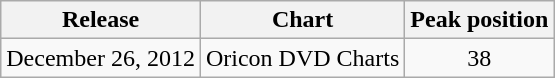<table class="wikitable">
<tr>
<th>Release</th>
<th>Chart</th>
<th>Peak position</th>
</tr>
<tr>
<td>December 26, 2012</td>
<td>Oricon DVD Charts</td>
<td align="center">38</td>
</tr>
</table>
